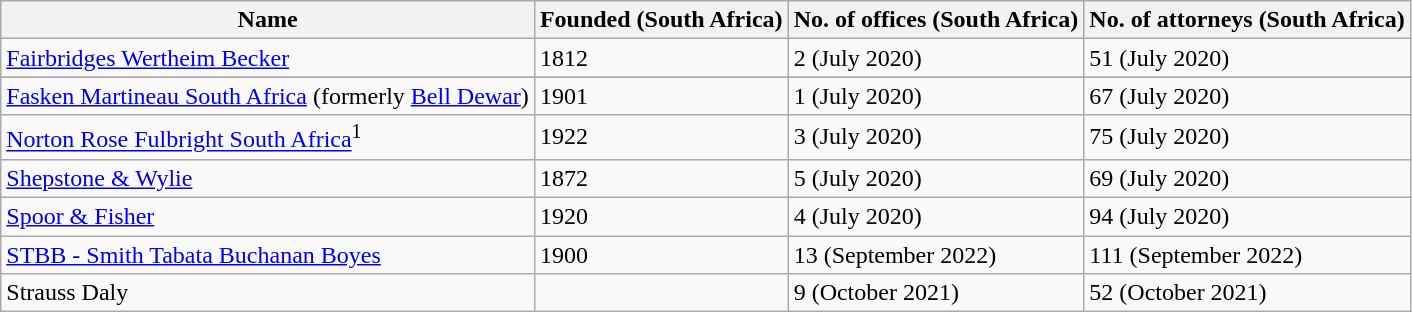<table class="wikitable sortable" style="text-align: centre;">
<tr>
<th>Name</th>
<th>Founded (South Africa)</th>
<th>No. of offices (South Africa)</th>
<th>No. of attorneys (South Africa)</th>
</tr>
<tr>
<td><a href='#'>Fairbridges Wertheim Becker</a></td>
<td>1812</td>
<td>2 (July 2020)</td>
<td>51 (July 2020)</td>
</tr>
<tr>
</tr>
<tr>
<td><a href='#'>Fasken Martineau South Africa</a> (formerly <a href='#'>Bell Dewar</a>)</td>
<td>1901</td>
<td>1 (July 2020)</td>
<td>67 (July 2020)</td>
</tr>
<tr>
<td><a href='#'>Norton Rose Fulbright South Africa</a><sup>1</sup></td>
<td>1922</td>
<td>3 (July 2020)</td>
<td>75 (July 2020)</td>
</tr>
<tr>
<td><a href='#'>Shepstone & Wylie</a></td>
<td>1872</td>
<td>5 (July 2020)</td>
<td>69 (July 2020)</td>
</tr>
<tr>
<td><a href='#'>Spoor & Fisher</a></td>
<td>1920</td>
<td>4 (July 2020)</td>
<td>94 (July 2020)</td>
</tr>
<tr>
<td><a href='#'>STBB - Smith Tabata Buchanan Boyes</a></td>
<td>1900</td>
<td>13 (September 2022)</td>
<td>111 (September 2022)</td>
</tr>
<tr>
<td>Strauss Daly </td>
<td></td>
<td>9 (October 2021)</td>
<td>52 (October 2021)</td>
</tr>
</table>
